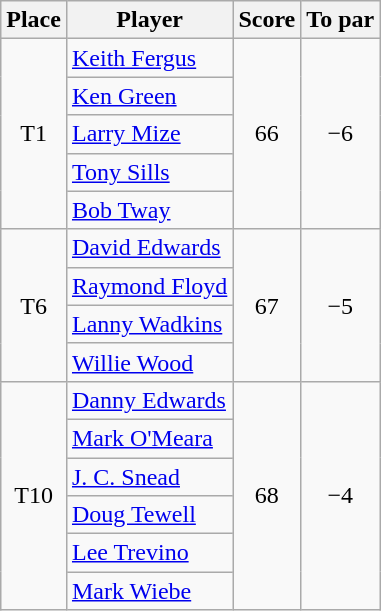<table class="wikitable">
<tr>
<th>Place</th>
<th>Player</th>
<th>Score</th>
<th>To par</th>
</tr>
<tr>
<td rowspan=5 align=center>T1</td>
<td> <a href='#'>Keith Fergus</a></td>
<td rowspan=5 align=center>66</td>
<td rowspan=5 align=center>−6</td>
</tr>
<tr>
<td> <a href='#'>Ken Green</a></td>
</tr>
<tr>
<td> <a href='#'>Larry Mize</a></td>
</tr>
<tr>
<td> <a href='#'>Tony Sills</a></td>
</tr>
<tr>
<td> <a href='#'>Bob Tway</a></td>
</tr>
<tr>
<td rowspan=4 align=center>T6</td>
<td> <a href='#'>David Edwards</a></td>
<td rowspan=4 align=center>67</td>
<td rowspan=4 align=center>−5</td>
</tr>
<tr>
<td> <a href='#'>Raymond Floyd</a></td>
</tr>
<tr>
<td> <a href='#'>Lanny Wadkins</a></td>
</tr>
<tr>
<td> <a href='#'>Willie Wood</a></td>
</tr>
<tr>
<td rowspan=6 align=center>T10</td>
<td> <a href='#'>Danny Edwards</a></td>
<td rowspan=6 align=center>68</td>
<td rowspan=6 align=center>−4</td>
</tr>
<tr>
<td> <a href='#'>Mark O'Meara</a></td>
</tr>
<tr>
<td> <a href='#'>J. C. Snead</a></td>
</tr>
<tr>
<td> <a href='#'>Doug Tewell</a></td>
</tr>
<tr>
<td> <a href='#'>Lee Trevino</a></td>
</tr>
<tr>
<td> <a href='#'>Mark Wiebe</a></td>
</tr>
</table>
